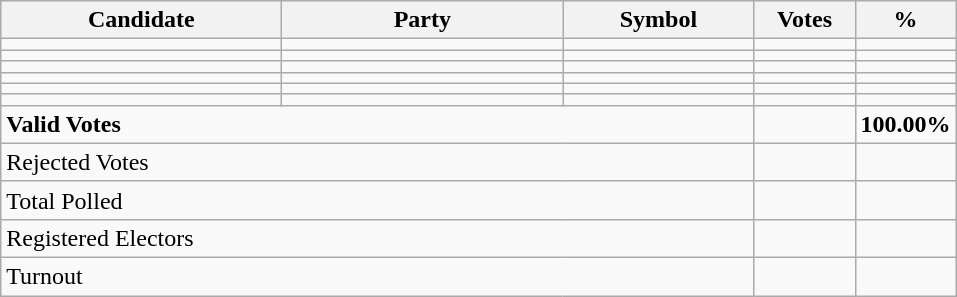<table class="wikitable" border="1" style="text-align:right;">
<tr>
<th align=left width="180">Candidate</th>
<th align=left width="180">Party</th>
<th align=left width="120">Symbol</th>
<th align=left width="60">Votes</th>
<th align=left width="60">%</th>
</tr>
<tr>
<td align=left></td>
<td align=left></td>
<td></td>
<td></td>
<td></td>
</tr>
<tr>
<td align=left></td>
<td align=left></td>
<td></td>
<td></td>
<td></td>
</tr>
<tr>
<td align=left></td>
<td align=left></td>
<td></td>
<td></td>
<td></td>
</tr>
<tr>
<td align=left></td>
<td align=left></td>
<td></td>
<td></td>
<td></td>
</tr>
<tr>
<td align=left></td>
<td align=left></td>
<td></td>
<td></td>
<td></td>
</tr>
<tr>
<td align=left></td>
<td align=left></td>
<td></td>
<td></td>
<td></td>
</tr>
<tr>
<td align=left colspan=3><strong>Valid Votes</strong></td>
<td><strong> </strong></td>
<td><strong>100.00%</strong></td>
</tr>
<tr>
<td align=left colspan=3>Rejected Votes</td>
<td></td>
<td></td>
</tr>
<tr>
<td align=left colspan=3>Total Polled</td>
<td></td>
<td></td>
</tr>
<tr>
<td align=left colspan=3>Registered Electors</td>
<td></td>
<td></td>
</tr>
<tr>
<td align=left colspan=3>Turnout</td>
<td></td>
</tr>
</table>
